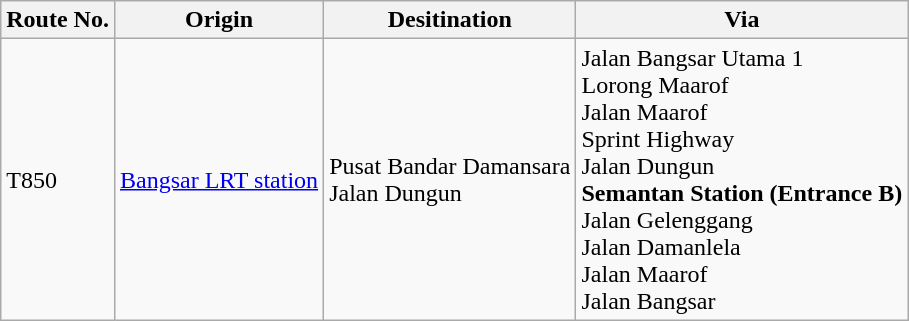<table class="wikitable">
<tr>
<th>Route No.</th>
<th>Origin</th>
<th>Desitination</th>
<th>Via</th>
</tr>
<tr>
<td>T850</td>
<td> <a href='#'>Bangsar LRT station</a></td>
<td>Pusat Bandar Damansara <br> Jalan Dungun</td>
<td>Jalan Bangsar Utama 1 <br> Lorong Maarof <br> Jalan Maarof <br> Sprint Highway <br> Jalan Dungun <br>  <strong>Semantan Station (Entrance B)</strong> <br> Jalan Gelenggang <br> Jalan Damanlela <br> Jalan Maarof <br> Jalan Bangsar</td>
</tr>
</table>
